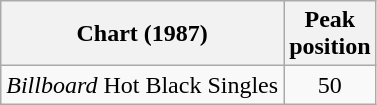<table class="wikitable">
<tr>
<th>Chart (1987)</th>
<th>Peak<br>position</th>
</tr>
<tr>
<td><em>Billboard</em> Hot Black Singles</td>
<td style="text-align:center;">50</td>
</tr>
</table>
